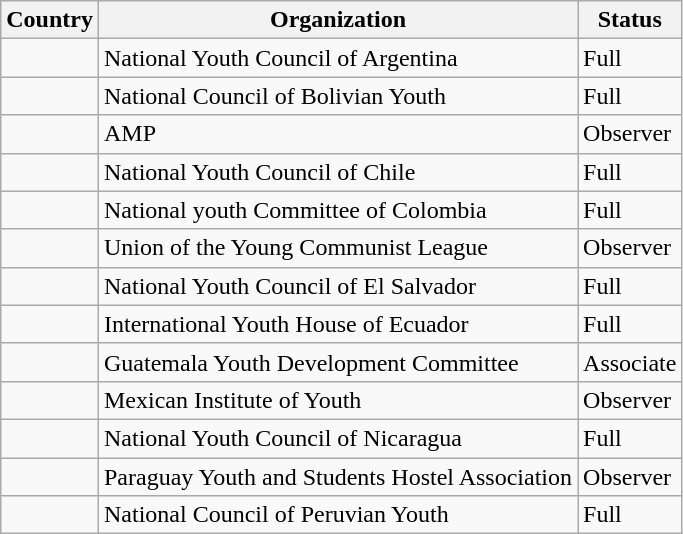<table class="wikitable sortable">
<tr>
<th>Country</th>
<th>Organization</th>
<th>Status</th>
</tr>
<tr>
<td></td>
<td>National Youth Council of Argentina</td>
<td>Full</td>
</tr>
<tr>
<td></td>
<td>National Council of Bolivian Youth</td>
<td>Full</td>
</tr>
<tr>
<td></td>
<td>AMP</td>
<td>Observer</td>
</tr>
<tr>
<td></td>
<td>National Youth Council of Chile</td>
<td>Full</td>
</tr>
<tr>
<td></td>
<td>National youth Committee of Colombia</td>
<td>Full</td>
</tr>
<tr>
<td></td>
<td>Union of the Young Communist League</td>
<td>Observer</td>
</tr>
<tr>
<td></td>
<td>National Youth Council of El Salvador</td>
<td>Full</td>
</tr>
<tr>
<td></td>
<td>International Youth House of Ecuador</td>
<td>Full</td>
</tr>
<tr>
<td></td>
<td>Guatemala Youth Development Committee</td>
<td>Associate</td>
</tr>
<tr>
<td></td>
<td>Mexican Institute of Youth</td>
<td>Observer</td>
</tr>
<tr>
<td></td>
<td>National Youth Council of Nicaragua</td>
<td>Full</td>
</tr>
<tr>
<td></td>
<td>Paraguay Youth and Students Hostel Association</td>
<td>Observer</td>
</tr>
<tr>
<td></td>
<td>National Council of Peruvian Youth</td>
<td>Full</td>
</tr>
</table>
